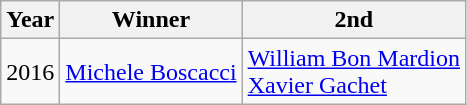<table class="wikitable">
<tr>
<th>Year</th>
<th>Winner</th>
<th>2nd</th>
</tr>
<tr>
<td>2016</td>
<td> <a href='#'>Michele Boscacci</a></td>
<td> <a href='#'>William Bon Mardion</a><br> <a href='#'>Xavier Gachet</a></td>
</tr>
</table>
